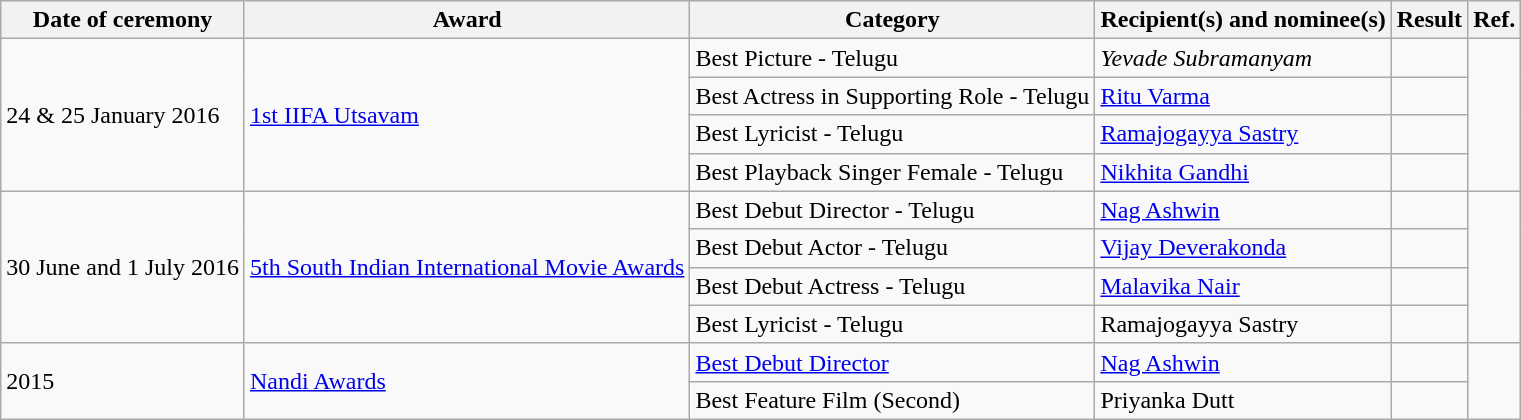<table class="wikitable sortable">
<tr>
<th>Date of ceremony</th>
<th>Award</th>
<th>Category</th>
<th>Recipient(s) and nominee(s)</th>
<th>Result</th>
<th>Ref.</th>
</tr>
<tr>
<td rowspan="4">24 & 25 January 2016</td>
<td rowspan="4"><a href='#'>1st IIFA Utsavam</a></td>
<td>Best Picture - Telugu</td>
<td><em>Yevade Subramanyam</em></td>
<td></td>
<td rowspan="4"></td>
</tr>
<tr>
<td>Best Actress in Supporting Role - Telugu</td>
<td><a href='#'>Ritu Varma</a></td>
<td></td>
</tr>
<tr>
<td>Best Lyricist - Telugu</td>
<td><a href='#'>Ramajogayya Sastry</a></td>
<td></td>
</tr>
<tr>
<td>Best Playback Singer Female - Telugu</td>
<td><a href='#'>Nikhita Gandhi</a></td>
<td></td>
</tr>
<tr>
<td rowspan="4">30 June and 1 July 2016</td>
<td rowspan="4"><a href='#'>5th South Indian International Movie Awards</a></td>
<td>Best Debut Director - Telugu</td>
<td><a href='#'>Nag Ashwin</a></td>
<td></td>
<td rowspan="4"></td>
</tr>
<tr>
<td>Best Debut Actor - Telugu</td>
<td><a href='#'>Vijay Deverakonda</a></td>
<td></td>
</tr>
<tr>
<td>Best Debut Actress - Telugu</td>
<td><a href='#'>Malavika Nair</a></td>
<td></td>
</tr>
<tr>
<td>Best Lyricist - Telugu</td>
<td>Ramajogayya Sastry</td>
<td></td>
</tr>
<tr>
<td rowspan=2>2015</td>
<td rowspan=2><a href='#'>Nandi Awards</a></td>
<td><a href='#'>Best Debut Director</a></td>
<td><a href='#'>Nag Ashwin</a></td>
<td></td>
<td rowspan=2></td>
</tr>
<tr>
<td>Best Feature Film (Second)</td>
<td>Priyanka Dutt</td>
<td></td>
</tr>
</table>
